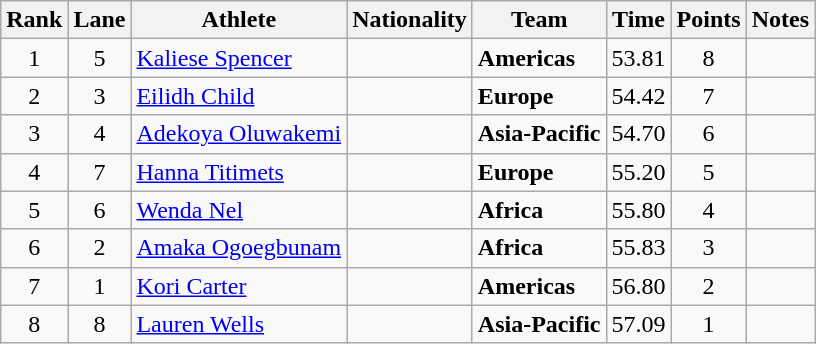<table class="wikitable sortable" style="text-align:center">
<tr>
<th>Rank</th>
<th>Lane</th>
<th>Athlete</th>
<th>Nationality</th>
<th>Team</th>
<th>Time</th>
<th>Points</th>
<th>Notes</th>
</tr>
<tr>
<td>1</td>
<td>5</td>
<td align="left"><a href='#'>Kaliese Spencer</a></td>
<td align=left></td>
<td align=left><strong>Americas</strong></td>
<td>53.81</td>
<td>8</td>
<td></td>
</tr>
<tr>
<td>2</td>
<td>3</td>
<td align="left"><a href='#'>Eilidh Child</a></td>
<td align=left></td>
<td align=left><strong>Europe</strong></td>
<td>54.42</td>
<td>7</td>
<td></td>
</tr>
<tr>
<td>3</td>
<td>4</td>
<td align="left"><a href='#'>Adekoya Oluwakemi</a></td>
<td align=left></td>
<td align=left><strong>Asia-Pacific</strong></td>
<td>54.70</td>
<td>6</td>
<td></td>
</tr>
<tr>
<td>4</td>
<td>7</td>
<td align="left"><a href='#'>Hanna Titimets</a></td>
<td align=left></td>
<td align=left><strong>Europe</strong></td>
<td>55.20</td>
<td>5</td>
<td></td>
</tr>
<tr>
<td>5</td>
<td>6</td>
<td align="left"><a href='#'>Wenda Nel</a></td>
<td align=left></td>
<td align=left><strong>Africa</strong></td>
<td>55.80</td>
<td>4</td>
<td></td>
</tr>
<tr>
<td>6</td>
<td>2</td>
<td align="left"><a href='#'>Amaka Ogoegbunam</a></td>
<td align=left></td>
<td align=left><strong>Africa</strong></td>
<td>55.83</td>
<td>3</td>
<td></td>
</tr>
<tr>
<td>7</td>
<td>1</td>
<td align="left"><a href='#'>Kori Carter</a></td>
<td align=left></td>
<td align=left><strong>Americas</strong></td>
<td>56.80</td>
<td>2</td>
<td></td>
</tr>
<tr>
<td>8</td>
<td>8</td>
<td align="left"><a href='#'>Lauren Wells</a></td>
<td align=left></td>
<td align=left><strong>Asia-Pacific</strong></td>
<td>57.09</td>
<td>1</td>
<td></td>
</tr>
</table>
